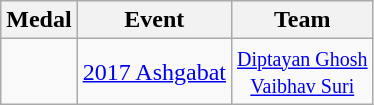<table class="wikitable sortable" style="text-align:center">
<tr>
<th>Medal</th>
<th>Event</th>
<th>Team</th>
</tr>
<tr>
<td></td>
<td><a href='#'>2017 Ashgabat</a></td>
<td><small><a href='#'>Diptayan Ghosh</a><br><a href='#'>Vaibhav Suri</a></small></td>
</tr>
</table>
